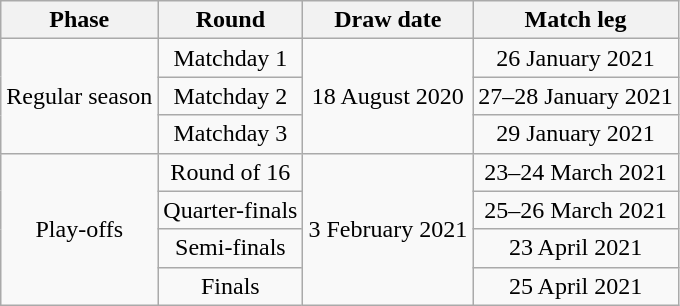<table class="wikitable" style="text-align:center">
<tr>
<th>Phase</th>
<th>Round</th>
<th>Draw date</th>
<th>Match leg</th>
</tr>
<tr>
<td rowspan=3>Regular season</td>
<td>Matchday 1</td>
<td rowspan=3>18 August 2020</td>
<td colspan=2>26 January 2021</td>
</tr>
<tr>
<td>Matchday 2</td>
<td colspan=2>27–28 January 2021</td>
</tr>
<tr>
<td>Matchday 3</td>
<td colspan=2>29 January 2021</td>
</tr>
<tr>
<td rowspan=4>Play-offs</td>
<td>Round of 16</td>
<td rowspan=4>3 February 2021</td>
<td>23–24 March 2021</td>
</tr>
<tr>
<td>Quarter-finals</td>
<td>25–26 March 2021</td>
</tr>
<tr>
<td>Semi-finals</td>
<td>23 April 2021</td>
</tr>
<tr>
<td>Finals</td>
<td>25 April 2021</td>
</tr>
</table>
